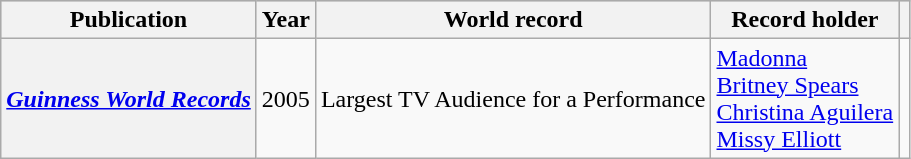<table class="wikitable sortable plainrowheaders">
<tr style="background:#ccc; text-align:center;">
<th scope="col">Publication</th>
<th scope="col">Year</th>
<th scope="col">World record</th>
<th scope="col">Record holder</th>
<th scope="col" class="unsortable"></th>
</tr>
<tr>
<th scope="row"><em><a href='#'>Guinness World Records</a></em></th>
<td style="text-align:center">2005</td>
<td>Largest TV Audience for a Performance </td>
<td><a href='#'>Madonna</a><br><a href='#'>Britney Spears</a><br><a href='#'>Christina Aguilera</a><br><a href='#'>Missy Elliott</a></td>
<td style="text-align:center";></td>
</tr>
</table>
